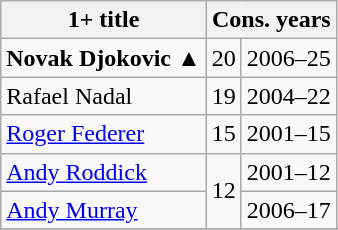<table class="wikitable" style="display: inline-table;">
<tr>
<th>1+ title</th>
<th colspan="2" width="20">Cons. years</th>
</tr>
<tr>
<td> <strong>Novak Djokovic</strong> ▲</td>
<td>20</td>
<td>2006–25</td>
</tr>
<tr>
<td> Rafael Nadal</td>
<td>19</td>
<td>2004–22</td>
</tr>
<tr>
<td> <a href='#'>Roger Federer</a></td>
<td>15</td>
<td>2001–15</td>
</tr>
<tr>
<td> <a href='#'>Andy Roddick</a></td>
<td rowspan="2">12</td>
<td>2001–12</td>
</tr>
<tr>
<td> <a href='#'>Andy Murray</a></td>
<td>2006–17</td>
</tr>
<tr>
</tr>
</table>
